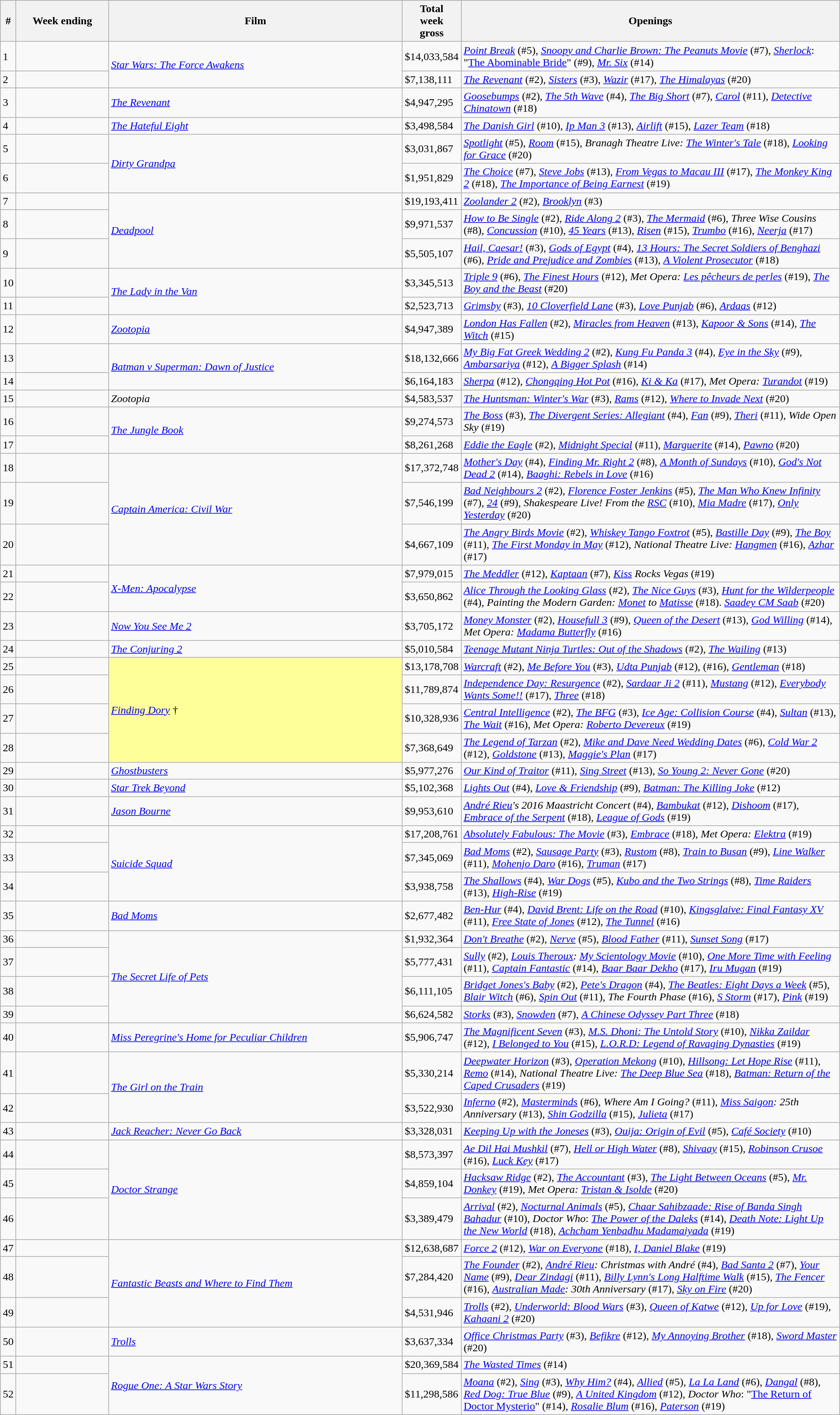<table class="wikitable sortable">
<tr>
<th abbr="Week">#</th>
<th abbr="Date" style="width:130px">Week ending</th>
<th style="width:35%;">Film</th>
<th abbr="Gross">Total<br>week<br>gross</th>
<th>Openings</th>
</tr>
<tr>
<td>1</td>
<td></td>
<td rowspan="2"><em><a href='#'>Star Wars: The Force Awakens</a></em></td>
<td>$14,033,584</td>
<td><em><a href='#'>Point Break</a></em> (#5), <em><a href='#'>Snoopy and Charlie Brown: The Peanuts Movie</a></em> (#7), <em><a href='#'>Sherlock</a></em>: "<a href='#'>The Abominable Bride</a>" (#9), <em><a href='#'>Mr. Six</a></em> (#14)</td>
</tr>
<tr>
<td>2</td>
<td></td>
<td>$7,138,111</td>
<td><em><a href='#'>The Revenant</a></em> (#2), <em><a href='#'>Sisters</a></em> (#3), <em><a href='#'>Wazir</a></em> (#17), <em><a href='#'>The Himalayas</a></em> (#20)</td>
</tr>
<tr>
<td>3</td>
<td></td>
<td><em><a href='#'>The Revenant</a></em></td>
<td>$4,947,295</td>
<td><em><a href='#'>Goosebumps</a></em> (#2), <em><a href='#'>The 5th Wave</a></em> (#4), <em><a href='#'>The Big Short</a></em> (#7), <em><a href='#'>Carol</a></em> (#11), <em><a href='#'>Detective Chinatown</a></em> (#18)</td>
</tr>
<tr>
<td>4</td>
<td></td>
<td><em><a href='#'>The Hateful Eight</a></em></td>
<td>$3,498,584</td>
<td><em><a href='#'>The Danish Girl</a></em> (#10), <em><a href='#'>Ip Man 3</a></em> (#13), <em><a href='#'>Airlift</a></em> (#15), <em><a href='#'>Lazer Team</a></em> (#18)</td>
</tr>
<tr>
<td>5</td>
<td></td>
<td rowspan="2"><em><a href='#'>Dirty Grandpa</a></em></td>
<td>$3,031,867</td>
<td><em><a href='#'>Spotlight</a></em> (#5), <em><a href='#'>Room</a></em> (#15), <em>Branagh Theatre Live: <a href='#'>The Winter's Tale</a></em> (#18), <em><a href='#'>Looking for Grace</a></em> (#20)</td>
</tr>
<tr>
<td>6</td>
<td></td>
<td>$1,951,829</td>
<td><em><a href='#'>The Choice</a></em> (#7), <em><a href='#'>Steve Jobs</a></em> (#13), <em><a href='#'>From Vegas to Macau III</a></em> (#17), <em><a href='#'>The Monkey King 2</a></em> (#18), <em><a href='#'>The Importance of Being Earnest</a></em> (#19)</td>
</tr>
<tr>
<td>7</td>
<td></td>
<td rowspan="3"><em><a href='#'>Deadpool</a></em></td>
<td>$19,193,411</td>
<td><em><a href='#'>Zoolander 2</a></em> (#2), <em><a href='#'>Brooklyn</a></em> (#3)</td>
</tr>
<tr>
<td>8</td>
<td></td>
<td>$9,971,537</td>
<td><em><a href='#'>How to Be Single</a></em> (#2), <em><a href='#'>Ride Along 2</a></em> (#3), <em><a href='#'>The Mermaid</a></em> (#6), <em>Three Wise Cousins</em> (#8), <em><a href='#'>Concussion</a></em> (#10), <em><a href='#'>45 Years</a></em> (#13), <em><a href='#'>Risen</a></em> (#15), <em><a href='#'>Trumbo</a></em> (#16), <em><a href='#'>Neerja</a></em> (#17)</td>
</tr>
<tr>
<td>9</td>
<td></td>
<td>$5,505,107</td>
<td><em><a href='#'>Hail, Caesar!</a></em> (#3), <em><a href='#'>Gods of Egypt</a></em> (#4), <em><a href='#'>13 Hours: The Secret Soldiers of Benghazi</a></em> (#6), <em><a href='#'>Pride and Prejudice and Zombies</a></em> (#13), <em><a href='#'>A Violent Prosecutor</a></em> (#18)</td>
</tr>
<tr>
<td>10</td>
<td></td>
<td rowspan="2"><em><a href='#'>The Lady in the Van</a></em></td>
<td>$3,345,513</td>
<td><em><a href='#'>Triple 9</a></em> (#6), <em><a href='#'>The Finest Hours</a></em> (#12), <em>Met Opera: <a href='#'>Les pêcheurs de perles</a></em> (#19), <em><a href='#'>The Boy and the Beast</a></em> (#20)</td>
</tr>
<tr>
<td>11</td>
<td></td>
<td>$2,523,713</td>
<td><em><a href='#'>Grimsby</a></em> (#3), <em><a href='#'>10 Cloverfield Lane</a></em> (#3), <em><a href='#'>Love Punjab</a></em> (#6), <em><a href='#'>Ardaas</a></em> (#12)</td>
</tr>
<tr>
<td>12</td>
<td></td>
<td><em><a href='#'>Zootopia</a></em></td>
<td>$4,947,389</td>
<td><em><a href='#'>London Has Fallen</a></em> (#2), <em><a href='#'>Miracles from Heaven</a></em> (#13), <em><a href='#'>Kapoor & Sons</a></em> (#14), <em><a href='#'>The Witch</a></em> (#15)</td>
</tr>
<tr>
<td>13</td>
<td></td>
<td rowspan="2"><em><a href='#'>Batman v Superman: Dawn of Justice</a></em></td>
<td>$18,132,666</td>
<td><em><a href='#'>My Big Fat Greek Wedding 2</a></em> (#2), <em><a href='#'>Kung Fu Panda 3</a></em> (#4), <em><a href='#'>Eye in the Sky</a></em> (#9), <em><a href='#'>Ambarsariya</a></em> (#12), <em><a href='#'>A Bigger Splash</a></em> (#14)</td>
</tr>
<tr>
<td>14</td>
<td></td>
<td>$6,164,183</td>
<td><em><a href='#'>Sherpa</a></em> (#12), <em><a href='#'>Chongqing Hot Pot</a></em> (#16), <em><a href='#'>Ki & Ka</a></em> (#17), <em>Met Opera: <a href='#'>Turandot</a></em> (#19)</td>
</tr>
<tr>
<td>15</td>
<td></td>
<td><em>Zootopia</em></td>
<td>$4,583,537</td>
<td><em><a href='#'>The Huntsman: Winter's War</a></em> (#3), <em><a href='#'>Rams</a></em> (#12), <em><a href='#'>Where to Invade Next</a></em> (#20)</td>
</tr>
<tr>
<td>16</td>
<td></td>
<td rowspan="2"><em><a href='#'>The Jungle Book</a></em></td>
<td>$9,274,573</td>
<td><em><a href='#'>The Boss</a></em> (#3), <em><a href='#'>The Divergent Series: Allegiant</a></em> (#4), <em><a href='#'>Fan</a></em> (#9), <em><a href='#'>Theri</a></em> (#11), <em>Wide Open Sky</em> (#19)</td>
</tr>
<tr>
<td>17</td>
<td></td>
<td>$8,261,268</td>
<td><em><a href='#'>Eddie the Eagle</a></em> (#2), <em><a href='#'>Midnight Special</a></em> (#11), <em><a href='#'>Marguerite</a></em> (#14), <em><a href='#'>Pawno</a></em> (#20)</td>
</tr>
<tr>
<td>18</td>
<td></td>
<td rowspan="3"><em><a href='#'>Captain America: Civil War</a></em></td>
<td>$17,372,748</td>
<td><em><a href='#'>Mother's Day</a></em> (#4), <em><a href='#'>Finding Mr. Right 2</a></em> (#8), <em><a href='#'>A Month of Sundays</a></em> (#10), <em><a href='#'>God's Not Dead 2</a></em> (#14), <em><a href='#'>Baaghi: Rebels in Love</a></em> (#16)</td>
</tr>
<tr>
<td>19</td>
<td></td>
<td>$7,546,199</td>
<td><em><a href='#'>Bad Neighbours 2</a></em> (#2), <em><a href='#'>Florence Foster Jenkins</a></em> (#5), <em><a href='#'>The Man Who Knew Infinity</a></em> (#7), <em><a href='#'>24</a></em> (#9), <em>Shakespeare Live! From the <a href='#'>RSC</a></em> (#10), <em><a href='#'>Mia Madre</a></em> (#17), <em><a href='#'>Only Yesterday</a></em> (#20)</td>
</tr>
<tr>
<td>20</td>
<td></td>
<td>$4,667,109</td>
<td><em><a href='#'>The Angry Birds Movie</a></em> (#2), <em><a href='#'>Whiskey Tango Foxtrot</a></em> (#5), <em><a href='#'>Bastille Day</a></em> (#9), <em><a href='#'>The Boy</a></em> (#11), <em><a href='#'>The First Monday in May</a></em> (#12), <em>National Theatre Live: <a href='#'>Hangmen</a></em> (#16), <em><a href='#'>Azhar</a></em> (#17)</td>
</tr>
<tr>
<td>21</td>
<td></td>
<td rowspan="2"><em><a href='#'>X-Men: Apocalypse</a></em></td>
<td>$7,979,015</td>
<td><em><a href='#'>The Meddler</a></em> (#12), <em><a href='#'>Kaptaan</a></em> (#7), <em><a href='#'>Kiss</a> Rocks Vegas</em> (#19)</td>
</tr>
<tr>
<td>22</td>
<td></td>
<td>$3,650,862</td>
<td><em><a href='#'>Alice Through the Looking Glass</a></em> (#2), <em><a href='#'>The Nice Guys</a></em> (#3), <em><a href='#'>Hunt for the Wilderpeople</a></em> (#4), <em>Painting the Modern Garden: <a href='#'>Monet</a> to <a href='#'>Matisse</a></em> (#18). <em><a href='#'>Saadey CM Saab</a></em> (#20)</td>
</tr>
<tr>
<td>23</td>
<td></td>
<td><em><a href='#'>Now You See Me 2</a></em></td>
<td>$3,705,172</td>
<td><em><a href='#'>Money Monster</a></em> (#2), <em><a href='#'>Housefull 3</a></em> (#9), <em><a href='#'>Queen of the Desert</a></em> (#13), <em><a href='#'>God Willing</a></em> (#14), <em>Met Opera: <a href='#'>Madama Butterfly</a></em> (#16)</td>
</tr>
<tr>
<td>24</td>
<td></td>
<td><em><a href='#'>The Conjuring 2</a></em></td>
<td>$5,010,584</td>
<td><em><a href='#'>Teenage Mutant Ninja Turtles: Out of the Shadows</a></em> (#2), <em><a href='#'>The Wailing</a></em> (#13)</td>
</tr>
<tr>
<td>25</td>
<td></td>
<td rowspan="4" style="background-color:#FFFF99"><em><a href='#'>Finding Dory</a></em> †</td>
<td>$13,178,708</td>
<td><em><a href='#'>Warcraft</a></em> (#2), <em><a href='#'>Me Before You</a></em> (#3), <em><a href='#'>Udta Punjab</a></em> (#12), <em></em> (#16), <em><a href='#'>Gentleman</a></em> (#18)</td>
</tr>
<tr>
<td>26</td>
<td></td>
<td>$11,789,874</td>
<td><em><a href='#'>Independence Day: Resurgence</a></em> (#2), <em><a href='#'>Sardaar Ji 2</a></em> (#11), <em><a href='#'>Mustang</a></em> (#12), <em><a href='#'>Everybody Wants Some!!</a></em> (#17), <em><a href='#'>Three</a></em> (#18)</td>
</tr>
<tr>
<td>27</td>
<td></td>
<td>$10,328,936</td>
<td><em><a href='#'>Central Intelligence</a></em> (#2), <em><a href='#'>The BFG</a></em> (#3), <em><a href='#'>Ice Age: Collision Course</a></em> (#4), <em><a href='#'>Sultan</a></em> (#13), <em><a href='#'>The Wait</a></em> (#16), <em>Met Opera: <a href='#'>Roberto Devereux</a></em> (#19)</td>
</tr>
<tr>
<td>28</td>
<td></td>
<td>$7,368,649</td>
<td><em><a href='#'>The Legend of Tarzan</a></em> (#2), <em><a href='#'>Mike and Dave Need Wedding Dates</a></em> (#6), <em><a href='#'>Cold War 2</a></em> (#12), <em><a href='#'>Goldstone</a></em> (#13), <em><a href='#'>Maggie's Plan</a></em> (#17)</td>
</tr>
<tr>
<td>29</td>
<td></td>
<td><em><a href='#'>Ghostbusters</a></em></td>
<td>$5,977,276</td>
<td><em><a href='#'>Our Kind of Traitor</a></em> (#11), <em><a href='#'>Sing Street</a></em> (#13), <em><a href='#'>So Young 2: Never Gone</a></em> (#20)</td>
</tr>
<tr>
<td>30</td>
<td></td>
<td><em><a href='#'>Star Trek Beyond</a></em></td>
<td>$5,102,368</td>
<td><em><a href='#'>Lights Out</a></em> (#4), <em><a href='#'>Love & Friendship</a></em> (#9), <em><a href='#'>Batman: The Killing Joke</a></em> (#12)</td>
</tr>
<tr>
<td>31</td>
<td></td>
<td><em><a href='#'>Jason Bourne</a></em></td>
<td>$9,953,610</td>
<td><em><a href='#'>André Rieu</a>'s 2016 Maastricht Concert</em> (#4), <em><a href='#'>Bambukat</a></em> (#12), <em><a href='#'>Dishoom</a></em> (#17), <em><a href='#'>Embrace of the Serpent</a></em> (#18), <em><a href='#'>League of Gods</a></em> (#19)</td>
</tr>
<tr>
<td>32</td>
<td></td>
<td rowspan="3"><em><a href='#'>Suicide Squad</a></em></td>
<td>$17,208,761</td>
<td><em><a href='#'>Absolutely Fabulous: The Movie</a></em> (#3), <em><a href='#'>Embrace</a></em> (#18), <em>Met Opera: <a href='#'>Elektra</a></em> (#19)</td>
</tr>
<tr>
<td>33</td>
<td></td>
<td>$7,345,069</td>
<td><em><a href='#'>Bad Moms</a></em> (#2), <em><a href='#'>Sausage Party</a></em> (#3), <em><a href='#'>Rustom</a></em> (#8), <em><a href='#'>Train to Busan</a></em> (#9), <em><a href='#'>Line Walker</a></em> (#11), <em><a href='#'>Mohenjo Daro</a></em> (#16), <em><a href='#'>Truman</a></em> (#17)</td>
</tr>
<tr>
<td>34</td>
<td></td>
<td>$3,938,758</td>
<td><em><a href='#'>The Shallows</a></em> (#4), <em><a href='#'>War Dogs</a></em> (#5), <em><a href='#'>Kubo and the Two Strings</a></em> (#8), <em><a href='#'>Time Raiders</a></em> (#13), <em><a href='#'>High-Rise</a></em> (#19)</td>
</tr>
<tr>
<td>35</td>
<td></td>
<td><em><a href='#'>Bad Moms</a></em></td>
<td>$2,677,482</td>
<td><em><a href='#'>Ben-Hur</a></em> (#4), <em><a href='#'>David Brent: Life on the Road</a></em> (#10), <em><a href='#'>Kingsglaive: Final Fantasy XV</a></em> (#11), <em><a href='#'>Free State of Jones</a></em> (#12), <em><a href='#'>The Tunnel</a></em> (#16)</td>
</tr>
<tr>
<td>36</td>
<td></td>
<td rowspan="4"><em><a href='#'>The Secret Life of Pets</a></em></td>
<td>$1,932,364</td>
<td><em><a href='#'>Don't Breathe</a></em> (#2), <em><a href='#'>Nerve</a></em> (#5), <em><a href='#'>Blood Father</a></em> (#11), <em><a href='#'>Sunset Song</a></em> (#17)</td>
</tr>
<tr>
<td>37</td>
<td></td>
<td>$5,777,431</td>
<td><em><a href='#'>Sully</a></em> (#2), <em><a href='#'>Louis Theroux</a>: <a href='#'>My Scientology Movie</a></em> (#10), <em><a href='#'>One More Time with Feeling</a></em> (#11), <em><a href='#'>Captain Fantastic</a></em> (#14), <em><a href='#'>Baar Baar Dekho</a></em> (#17), <em><a href='#'>Iru Mugan</a></em> (#19)</td>
</tr>
<tr>
<td>38</td>
<td></td>
<td>$6,111,105</td>
<td><em><a href='#'>Bridget Jones's Baby</a></em> (#2), <em><a href='#'>Pete's Dragon</a></em> (#4), <em><a href='#'>The Beatles: Eight Days a Week</a></em> (#5), <em><a href='#'>Blair Witch</a></em> (#6), <em><a href='#'>Spin Out</a></em> (#11), <em>The Fourth Phase</em> (#16), <em><a href='#'>S Storm</a></em> (#17), <em><a href='#'>Pink</a></em> (#19)</td>
</tr>
<tr>
<td>39</td>
<td></td>
<td>$6,624,582</td>
<td><em><a href='#'>Storks</a></em> (#3), <em><a href='#'>Snowden</a></em> (#7), <em><a href='#'>A Chinese Odyssey Part Three</a></em> (#18)</td>
</tr>
<tr>
<td>40</td>
<td></td>
<td><em><a href='#'>Miss Peregrine's Home for Peculiar Children</a></em></td>
<td>$5,906,747</td>
<td><em><a href='#'>The Magnificent Seven</a></em> (#3), <em><a href='#'>M.S. Dhoni: The Untold Story</a></em> (#10), <em><a href='#'>Nikka Zaildar</a></em> (#12), <em><a href='#'>I Belonged to You</a></em> (#15), <em><a href='#'>L.O.R.D: Legend of Ravaging Dynasties</a></em> (#19)</td>
</tr>
<tr>
<td>41</td>
<td></td>
<td rowspan="2"><em><a href='#'>The Girl on the Train</a></em></td>
<td>$5,330,214</td>
<td><em><a href='#'>Deepwater Horizon</a></em> (#3), <em><a href='#'>Operation Mekong</a></em> (#10), <em><a href='#'>Hillsong: Let Hope Rise</a></em> (#11), <em><a href='#'>Remo</a></em> (#14), <em>National Theatre Live: <a href='#'>The Deep Blue Sea</a></em> (#18), <em><a href='#'>Batman: Return of the Caped Crusaders</a></em> (#19)</td>
</tr>
<tr>
<td>42</td>
<td></td>
<td>$3,522,930</td>
<td><em><a href='#'>Inferno</a></em> (#2), <em><a href='#'>Masterminds</a></em> (#6), <em>Where Am I Going?</em> (#11), <em><a href='#'>Miss Saigon</a>: 25th Anniversary</em> (#13), <em><a href='#'>Shin Godzilla</a></em> (#15), <em><a href='#'>Julieta</a></em> (#17)</td>
</tr>
<tr>
<td>43</td>
<td></td>
<td><em><a href='#'>Jack Reacher: Never Go Back</a></em></td>
<td>$3,328,031</td>
<td><em><a href='#'>Keeping Up with the Joneses</a></em> (#3), <em><a href='#'>Ouija: Origin of Evil</a></em> (#5), <em><a href='#'>Café Society</a></em> (#10)</td>
</tr>
<tr>
<td>44</td>
<td></td>
<td rowspan="3"><em><a href='#'>Doctor Strange</a></em></td>
<td>$8,573,397</td>
<td><em><a href='#'>Ae Dil Hai Mushkil</a></em> (#7), <em><a href='#'>Hell or High Water</a></em> (#8), <em><a href='#'>Shivaay</a></em> (#15), <em><a href='#'>Robinson Crusoe</a></em> (#16), <em><a href='#'>Luck Key</a></em> (#17)</td>
</tr>
<tr>
<td>45</td>
<td></td>
<td>$4,859,104</td>
<td><em><a href='#'>Hacksaw Ridge</a></em> (#2), <em><a href='#'>The Accountant</a></em> (#3), <em><a href='#'>The Light Between Oceans</a></em> (#5), <em><a href='#'>Mr. Donkey</a></em> (#19), <em>Met Opera: <a href='#'>Tristan & Isolde</a></em> (#20)</td>
</tr>
<tr>
<td>46</td>
<td></td>
<td>$3,389,479</td>
<td><em><a href='#'>Arrival</a></em> (#2), <em><a href='#'>Nocturnal Animals</a></em> (#5), <em><a href='#'>Chaar Sahibzaade: Rise of Banda Singh Bahadur</a></em> (#10), <em>Doctor Who</em>: <em><a href='#'>The Power of the Daleks</a></em> (#14), <em><a href='#'>Death Note: Light Up the New World</a></em> (#18), <em><a href='#'>Achcham Yenbadhu Madamaiyada</a></em> (#19)</td>
</tr>
<tr>
<td>47</td>
<td></td>
<td rowspan="3"><em><a href='#'>Fantastic Beasts and Where to Find Them</a></em></td>
<td>$12,638,687</td>
<td><em><a href='#'>Force 2</a></em> (#12), <em><a href='#'>War on Everyone</a></em> (#18), <em><a href='#'>I, Daniel Blake</a></em> (#19)</td>
</tr>
<tr>
<td>48</td>
<td></td>
<td>$7,284,420</td>
<td><em><a href='#'>The Founder</a></em> (#2), <em><a href='#'>André Rieu</a>: Christmas with André</em> (#4), <em><a href='#'>Bad Santa 2</a></em> (#7), <em><a href='#'>Your Name</a></em> (#9), <em><a href='#'>Dear Zindagi</a></em> (#11), <em><a href='#'>Billy Lynn's Long Halftime Walk</a></em> (#15), <em><a href='#'>The Fencer</a></em> (#16), <em><a href='#'>Australian Made</a>: 30th Anniversary</em> (#17), <em><a href='#'>Sky on Fire</a></em> (#20)</td>
</tr>
<tr>
<td>49</td>
<td></td>
<td>$4,531,946</td>
<td><em><a href='#'>Trolls</a></em> (#2), <em><a href='#'>Underworld: Blood Wars</a></em> (#3), <em><a href='#'>Queen of Katwe</a></em> (#12), <em><a href='#'>Up for Love</a></em> (#19), <em><a href='#'>Kahaani 2</a></em> (#20)</td>
</tr>
<tr>
<td>50</td>
<td></td>
<td><em><a href='#'>Trolls</a></em></td>
<td>$3,637,334</td>
<td><em><a href='#'>Office Christmas Party</a></em> (#3), <em><a href='#'>Befikre</a></em> (#12), <em><a href='#'>My Annoying Brother</a></em> (#18), <em><a href='#'>Sword Master</a></em> (#20)</td>
</tr>
<tr>
<td>51</td>
<td></td>
<td rowspan="2"><em><a href='#'>Rogue One: A Star Wars Story</a></em></td>
<td>$20,369,584</td>
<td><em><a href='#'>The Wasted Times</a></em> (#14)</td>
</tr>
<tr>
<td>52</td>
<td></td>
<td>$11,298,586</td>
<td><em><a href='#'>Moana</a></em> (#2), <em><a href='#'>Sing</a></em> (#3), <em><a href='#'>Why Him?</a></em> (#4), <em><a href='#'>Allied</a></em> (#5), <em><a href='#'>La La Land</a></em> (#6), <em><a href='#'>Dangal</a></em> (#8), <em><a href='#'>Red Dog: True Blue</a></em> (#9), <em><a href='#'>A United Kingdom</a></em> (#12), <em>Doctor Who</em>: "<a href='#'>The Return of Doctor Mysterio</a>" (#14), <em><a href='#'>Rosalie Blum</a></em> (#16), <em><a href='#'>Paterson</a></em> (#19)</td>
</tr>
</table>
